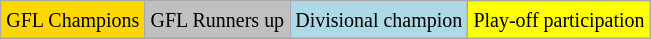<table class="wikitable" style="text-align:center;">
<tr>
<td style="background:gold"><small>GFL Champions</small></td>
<td style="background:silver"><small>GFL Runners up</small></td>
<td style="background:lightblue"><small>Divisional champion</small></td>
<td style="background:yellow"><small>Play-off participation</small></td>
</tr>
</table>
